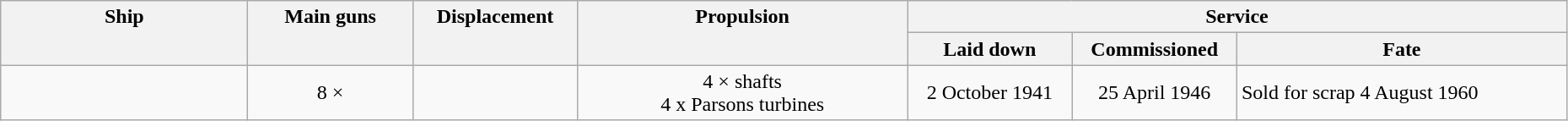<table class="wikitable" style="width:98%;">
<tr valign="top"|- valign="top">
<th style="width:15%; text-align:center;" rowspan="2">Ship</th>
<th style="width:10%; text-align:center;" rowspan="2">Main guns</th>
<th style="width:10%; text-align:center;" rowspan="2">Displacement</th>
<th style="width:20%; text-align:center;" rowspan="2">Propulsion</th>
<th style="width:40%; text-align:center;" colspan="3">Service</th>
</tr>
<tr valign="top">
<th style="width:10%; text-align:center;">Laid down</th>
<th style="width:10%; text-align:center;">Commissioned</th>
<th style="width:20%; text-align:center;">Fate</th>
</tr>
<tr valign="center">
<td align= center></td>
<td style="text-align:center;">8 × </td>
<td style="text-align:center;"></td>
<td align= center>4 × shafts<br>4 x Parsons turbines<br></td>
<td style="text-align:center;">2 October 1941</td>
<td style="text-align:center;">25 April 1946</td>
<td align= left>Sold for scrap 4 August 1960</td>
</tr>
</table>
